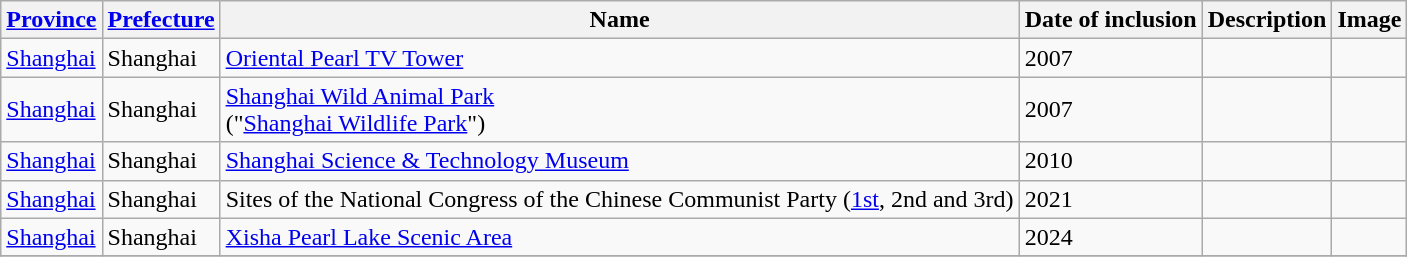<table class="wikitable sortable" style="text-align:left;">
<tr>
<th scope="col"><a href='#'>Province</a></th>
<th scope="col"><a href='#'>Prefecture</a></th>
<th scope="col">Name</th>
<th scope="col">Date of inclusion</th>
<th scope="col">Description</th>
<th scope="col">Image</th>
</tr>
<tr>
<td><a href='#'>Shanghai</a></td>
<td>Shanghai</td>
<td><a href='#'>Oriental Pearl TV Tower</a></td>
<td>2007</td>
<td></td>
<td></td>
</tr>
<tr>
<td><a href='#'>Shanghai</a></td>
<td>Shanghai</td>
<td><a href='#'>Shanghai Wild Animal Park</a><br>("<a href='#'>Shanghai Wildlife Park</a>")</td>
<td>2007</td>
<td></td>
<td></td>
</tr>
<tr>
<td><a href='#'>Shanghai</a></td>
<td>Shanghai</td>
<td><a href='#'>Shanghai Science & Technology Museum</a></td>
<td>2010</td>
<td></td>
<td></td>
</tr>
<tr>
<td><a href='#'>Shanghai</a></td>
<td>Shanghai</td>
<td>Sites of the National Congress of the Chinese Communist Party (<a href='#'>1st</a>, 2nd and 3rd)</td>
<td>2021</td>
<td></td>
<td></td>
</tr>
<tr>
<td><a href='#'>Shanghai</a></td>
<td>Shanghai</td>
<td><a href='#'>Xisha Pearl Lake Scenic Area</a></td>
<td>2024</td>
<td></td>
<td></td>
</tr>
<tr>
</tr>
</table>
